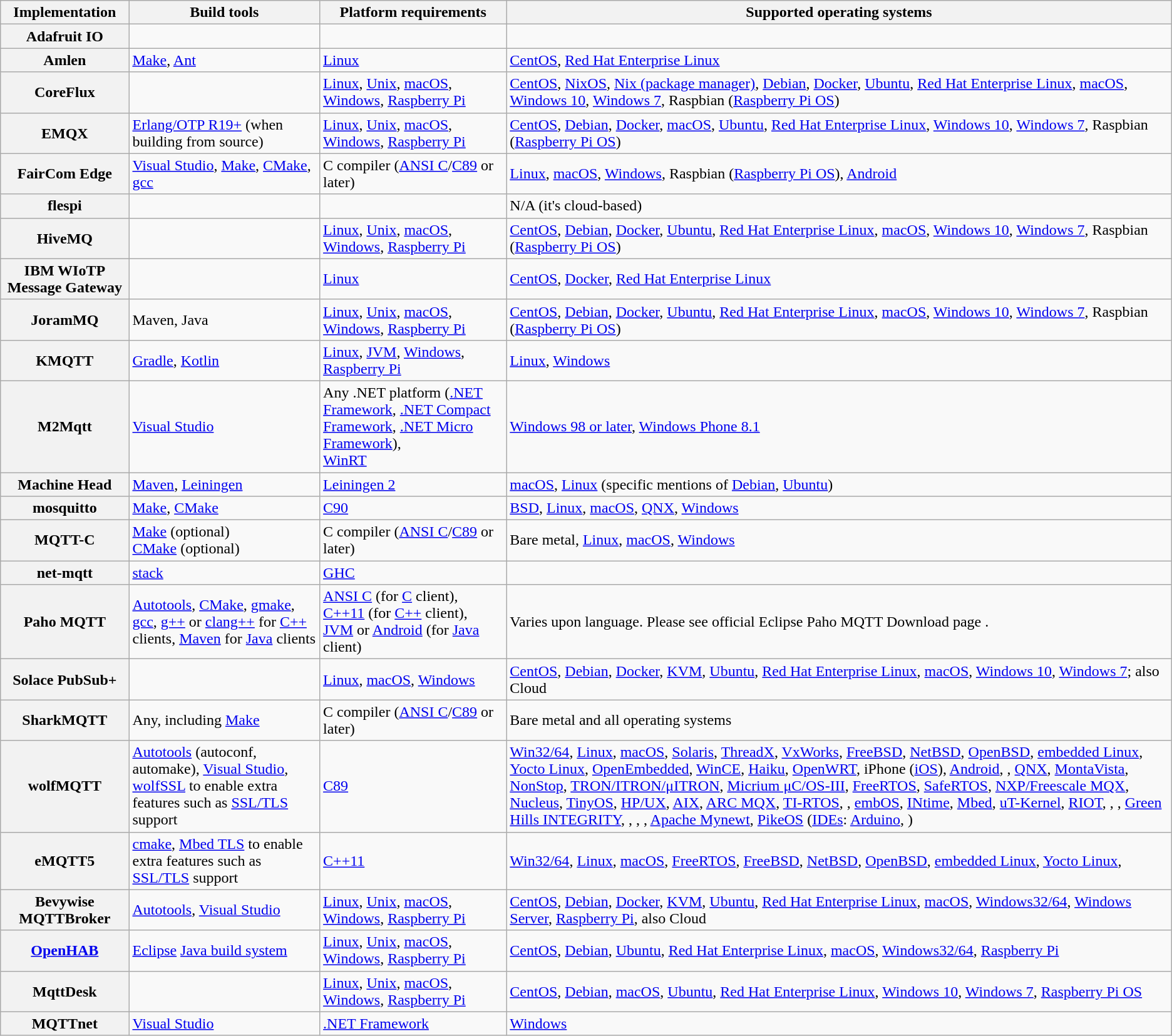<table class="wikitable sortable">
<tr>
<th>Implementation</th>
<th>Build tools</th>
<th>Platform requirements</th>
<th>Supported operating systems</th>
</tr>
<tr>
<th>Adafruit IO</th>
<td></td>
<td></td>
<td></td>
</tr>
<tr>
<th>Amlen</th>
<td><a href='#'>Make</a>, <a href='#'>Ant</a></td>
<td><a href='#'>Linux</a></td>
<td><a href='#'>CentOS</a>, <a href='#'>Red Hat Enterprise Linux</a></td>
</tr>
<tr>
<th>CoreFlux</th>
<td></td>
<td><a href='#'>Linux</a>, <a href='#'>Unix</a>, <a href='#'>macOS</a>, <a href='#'>Windows</a>, <a href='#'>Raspberry Pi</a></td>
<td><a href='#'>CentOS</a>, <a href='#'>NixOS</a>, <a href='#'>Nix (package manager)</a>, <a href='#'>Debian</a>, <a href='#'>Docker</a>, <a href='#'>Ubuntu</a>, <a href='#'>Red Hat Enterprise Linux</a>, <a href='#'>macOS</a>, <a href='#'>Windows 10</a>, <a href='#'>Windows 7</a>, Raspbian (<a href='#'>Raspberry Pi OS</a>)</td>
</tr>
<tr>
<th>EMQX</th>
<td><a href='#'>Erlang/OTP R19+</a> (when building from source)</td>
<td><a href='#'>Linux</a>, <a href='#'>Unix</a>, <a href='#'>macOS</a>, <a href='#'>Windows</a>, <a href='#'>Raspberry Pi</a></td>
<td><a href='#'>CentOS</a>, <a href='#'>Debian</a>, <a href='#'>Docker</a>, <a href='#'>macOS</a>, <a href='#'>Ubuntu</a>, <a href='#'>Red Hat Enterprise Linux</a>, <a href='#'>Windows 10</a>, <a href='#'>Windows 7</a>, Raspbian (<a href='#'>Raspberry Pi OS</a>)</td>
</tr>
<tr>
<th>FairCom Edge</th>
<td><a href='#'>Visual Studio</a>, <a href='#'>Make</a>, <a href='#'>CMake</a>, <a href='#'>gcc</a></td>
<td>C compiler (<a href='#'>ANSI C</a>/<a href='#'>C89</a> or later)</td>
<td><a href='#'>Linux</a>, <a href='#'>macOS</a>, <a href='#'>Windows</a>, Raspbian (<a href='#'>Raspberry Pi OS</a>), <a href='#'>Android</a></td>
</tr>
<tr>
<th>flespi</th>
<td></td>
<td></td>
<td>N/A (it's cloud-based)</td>
</tr>
<tr>
<th>HiveMQ</th>
<td></td>
<td><a href='#'>Linux</a>, <a href='#'>Unix</a>, <a href='#'>macOS</a>, <a href='#'>Windows</a>, <a href='#'>Raspberry Pi</a></td>
<td><a href='#'>CentOS</a>, <a href='#'>Debian</a>, <a href='#'>Docker</a>, <a href='#'>Ubuntu</a>, <a href='#'>Red Hat Enterprise Linux</a>, <a href='#'>macOS</a>, <a href='#'>Windows 10</a>, <a href='#'>Windows 7</a>, Raspbian (<a href='#'>Raspberry Pi OS</a>)</td>
</tr>
<tr>
<th>IBM WIoTP Message Gateway</th>
<td></td>
<td><a href='#'>Linux</a></td>
<td><a href='#'>CentOS</a>, <a href='#'>Docker</a>, <a href='#'>Red Hat Enterprise Linux</a></td>
</tr>
<tr>
<th>JoramMQ</th>
<td>Maven, Java</td>
<td><a href='#'>Linux</a>, <a href='#'>Unix</a>, <a href='#'>macOS</a>, <a href='#'>Windows</a>, <a href='#'>Raspberry Pi</a></td>
<td><a href='#'>CentOS</a>, <a href='#'>Debian</a>, <a href='#'>Docker</a>, <a href='#'>Ubuntu</a>, <a href='#'>Red Hat Enterprise Linux</a>, <a href='#'>macOS</a>, <a href='#'>Windows 10</a>, <a href='#'>Windows 7</a>, Raspbian (<a href='#'>Raspberry Pi OS</a>)</td>
</tr>
<tr>
<th>KMQTT</th>
<td><a href='#'>Gradle</a>, <a href='#'>Kotlin</a></td>
<td><a href='#'>Linux</a>, <a href='#'>JVM</a>, <a href='#'>Windows</a>, <a href='#'>Raspberry Pi</a></td>
<td><a href='#'>Linux</a>, <a href='#'>Windows</a></td>
</tr>
<tr>
<th>M2Mqtt</th>
<td><a href='#'>Visual Studio</a></td>
<td>Any .NET platform (<a href='#'>.NET Framework</a>, <a href='#'>.NET Compact Framework</a>, <a href='#'>.NET Micro Framework</a>),<br><a href='#'>WinRT</a></td>
<td><a href='#'>Windows 98 or later</a>, <a href='#'>Windows Phone 8.1</a></td>
</tr>
<tr>
<th>Machine Head</th>
<td><a href='#'>Maven</a>, <a href='#'>Leiningen</a></td>
<td><a href='#'>Leiningen 2</a></td>
<td><a href='#'>macOS</a>, <a href='#'>Linux</a> (specific mentions of <a href='#'>Debian</a>, <a href='#'>Ubuntu</a>)</td>
</tr>
<tr>
<th>mosquitto</th>
<td><a href='#'>Make</a>, <a href='#'>CMake</a></td>
<td><a href='#'>C90</a></td>
<td><a href='#'>BSD</a>, <a href='#'>Linux</a>, <a href='#'>macOS</a>, <a href='#'>QNX</a>, <a href='#'>Windows</a></td>
</tr>
<tr>
<th>MQTT-C</th>
<td><a href='#'>Make</a> (optional)<br><a href='#'>CMake</a> (optional)</td>
<td>C compiler (<a href='#'>ANSI C</a>/<a href='#'>C89</a> or later)</td>
<td>Bare metal, <a href='#'>Linux</a>, <a href='#'>macOS</a>, <a href='#'>Windows</a></td>
</tr>
<tr>
<th>net-mqtt</th>
<td><a href='#'>stack</a></td>
<td><a href='#'>GHC</a></td>
<td></td>
</tr>
<tr>
<th>Paho MQTT</th>
<td><a href='#'>Autotools</a>, <a href='#'>CMake</a>, <a href='#'>gmake</a>, <a href='#'>gcc</a>, <a href='#'>g++</a> or <a href='#'>clang++</a> for <a href='#'>C++</a> clients, <a href='#'>Maven</a> for <a href='#'>Java</a> clients</td>
<td><a href='#'>ANSI C</a> (for <a href='#'>C</a> client),<br><a href='#'>C++11</a> (for <a href='#'>C++</a> client),<br><a href='#'>JVM</a> or <a href='#'>Android</a> (for <a href='#'>Java</a> client)</td>
<td>Varies upon language. Please see official Eclipse Paho MQTT Download page  .</td>
</tr>
<tr>
<th>Solace PubSub+</th>
<td></td>
<td><a href='#'>Linux</a>, <a href='#'>macOS</a>, <a href='#'>Windows</a></td>
<td><a href='#'>CentOS</a>, <a href='#'>Debian</a>, <a href='#'>Docker</a>, <a href='#'>KVM</a>, <a href='#'>Ubuntu</a>, <a href='#'>Red Hat Enterprise Linux</a>, <a href='#'>macOS</a>, <a href='#'>Windows 10</a>, <a href='#'>Windows 7</a>; also Cloud</td>
</tr>
<tr>
<th>SharkMQTT</th>
<td>Any, including <a href='#'>Make</a></td>
<td>C compiler (<a href='#'>ANSI C</a>/<a href='#'>C89</a> or later)</td>
<td>Bare metal and all operating systems</td>
</tr>
<tr>
<th>wolfMQTT</th>
<td><a href='#'>Autotools</a> (autoconf, automake), <a href='#'>Visual Studio</a>, <a href='#'>wolfSSL</a> to enable extra features such as <a href='#'>SSL/TLS</a> support</td>
<td><a href='#'>C89</a></td>
<td><a href='#'>Win32/64</a>, <a href='#'>Linux</a>, <a href='#'>macOS</a>, <a href='#'>Solaris</a>, <a href='#'>ThreadX</a>, <a href='#'>VxWorks</a>, <a href='#'>FreeBSD</a>, <a href='#'>NetBSD</a>, <a href='#'>OpenBSD</a>, <a href='#'>embedded Linux</a>, <a href='#'>Yocto Linux</a>, <a href='#'>OpenEmbedded</a>, <a href='#'>WinCE</a>, <a href='#'>Haiku</a>, <a href='#'>OpenWRT</a>, iPhone (<a href='#'>iOS</a>), <a href='#'>Android</a>, , <a href='#'>QNX</a>, <a href='#'>MontaVista</a>, <a href='#'>NonStop</a>, <a href='#'>TRON/ITRON/μITRON</a>, <a href='#'>Micrium μC/OS-III</a>, <a href='#'>FreeRTOS</a>, <a href='#'>SafeRTOS</a>, <a href='#'>NXP/Freescale MQX</a>, <a href='#'>Nucleus</a>, <a href='#'>TinyOS</a>, <a href='#'>HP/UX</a>, <a href='#'>AIX</a>, <a href='#'>ARC MQX</a>, <a href='#'>TI-RTOS</a>, , <a href='#'>embOS</a>, <a href='#'>INtime</a>, <a href='#'>Mbed</a>, <a href='#'>uT-Kernel</a>, <a href='#'>RIOT</a>, , , <a href='#'>Green Hills INTEGRITY</a>, , , , <a href='#'>Apache Mynewt</a>, <a href='#'>PikeOS</a> (<a href='#'>IDEs</a>: <a href='#'>Arduino</a>, )</td>
</tr>
<tr>
<th>eMQTT5</th>
<td><a href='#'>cmake</a>, <a href='#'>Mbed TLS</a> to enable extra features such as <a href='#'>SSL/TLS</a> support</td>
<td><a href='#'>C++11</a></td>
<td><a href='#'>Win32/64</a>, <a href='#'>Linux</a>, <a href='#'>macOS</a>, <a href='#'>FreeRTOS</a>, <a href='#'>FreeBSD</a>, <a href='#'>NetBSD</a>, <a href='#'>OpenBSD</a>, <a href='#'>embedded Linux</a>, <a href='#'>Yocto Linux</a>,</td>
</tr>
<tr>
<th>Bevywise MQTTBroker</th>
<td><a href='#'>Autotools</a>, <a href='#'>Visual Studio</a></td>
<td><a href='#'>Linux</a>, <a href='#'>Unix</a>, <a href='#'>macOS</a>, <a href='#'>Windows</a>, <a href='#'>Raspberry Pi</a></td>
<td><a href='#'>CentOS</a>, <a href='#'>Debian</a>, <a href='#'>Docker</a>, <a href='#'>KVM</a>, <a href='#'>Ubuntu</a>, <a href='#'>Red Hat Enterprise Linux</a>, <a href='#'>macOS</a>, <a href='#'>Windows32/64</a>, <a href='#'>Windows Server</a>, <a href='#'>Raspberry Pi</a>, also Cloud</td>
</tr>
<tr>
<th><a href='#'>OpenHAB</a></th>
<td><a href='#'>Eclipse</a> <a href='#'>Java build system</a></td>
<td><a href='#'>Linux</a>, <a href='#'>Unix</a>, <a href='#'>macOS</a>, <a href='#'>Windows</a>, <a href='#'>Raspberry Pi</a></td>
<td><a href='#'>CentOS</a>, <a href='#'>Debian</a>, <a href='#'>Ubuntu</a>, <a href='#'>Red Hat Enterprise Linux</a>, <a href='#'>macOS</a>, <a href='#'>Windows32/64</a>, <a href='#'>Raspberry Pi</a></td>
</tr>
<tr>
<th>MqttDesk</th>
<td></td>
<td><a href='#'>Linux</a>, <a href='#'>Unix</a>, <a href='#'>macOS</a>, <a href='#'>Windows</a>, <a href='#'>Raspberry Pi</a></td>
<td><a href='#'>CentOS</a>, <a href='#'>Debian</a>, <a href='#'>macOS</a>, <a href='#'>Ubuntu</a>, <a href='#'>Red Hat Enterprise Linux</a>, <a href='#'>Windows 10</a>, <a href='#'>Windows 7</a>, <a href='#'>Raspberry Pi OS</a></td>
</tr>
<tr>
<th>MQTTnet</th>
<td><a href='#'>Visual Studio</a></td>
<td><a href='#'>.NET Framework</a></td>
<td><a href='#'>Windows</a></td>
</tr>
</table>
